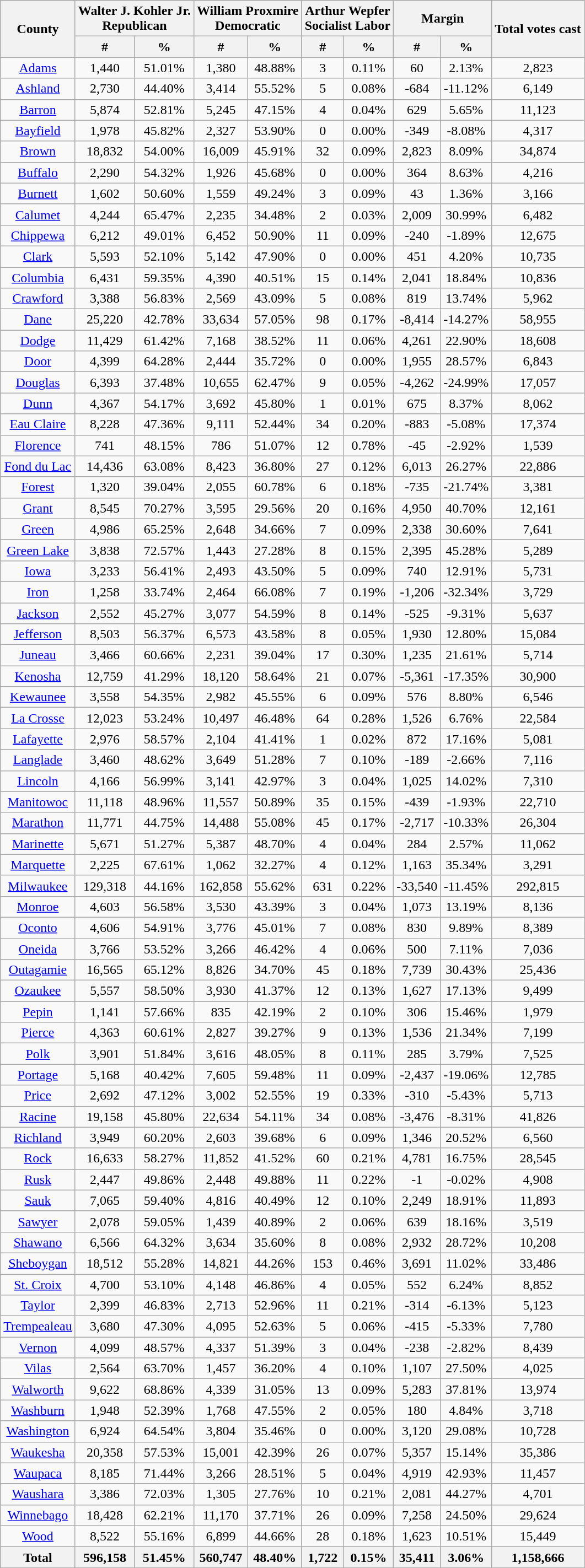<table class="wikitable sortable" style="text-align:center">
<tr>
<th rowspan="2" style="text-align:center;">County</th>
<th colspan="2" style="text-align:center;">Walter J. Kohler Jr.<br>Republican</th>
<th colspan="2" style="text-align:center;">William Proxmire<br>Democratic</th>
<th colspan="2" style="text-align:center;">Arthur Wepfer<br>Socialist Labor</th>
<th colspan="2" style="text-align:center;">Margin</th>
<th rowspan="2" style="text-align:center;">Total votes cast</th>
</tr>
<tr>
<th style="text-align:center;" data-sort-type="number">#</th>
<th style="text-align:center;" data-sort-type="number">%</th>
<th style="text-align:center;" data-sort-type="number">#</th>
<th style="text-align:center;" data-sort-type="number">%</th>
<th style="text-align:center;" data-sort-type="number">#</th>
<th style="text-align:center;" data-sort-type="number">%</th>
<th style="text-align:center;" data-sort-type="number">#</th>
<th style="text-align:center;" data-sort-type="number">%</th>
</tr>
<tr style="text-align:center;">
<td><a href='#'>Adams</a></td>
<td>1,440</td>
<td>51.01%</td>
<td>1,380</td>
<td>48.88%</td>
<td>3</td>
<td>0.11%</td>
<td>60</td>
<td>2.13%</td>
<td>2,823</td>
</tr>
<tr style="text-align:center;">
<td><a href='#'>Ashland</a></td>
<td>2,730</td>
<td>44.40%</td>
<td>3,414</td>
<td>55.52%</td>
<td>5</td>
<td>0.08%</td>
<td>-684</td>
<td>-11.12%</td>
<td>6,149</td>
</tr>
<tr style="text-align:center;">
<td><a href='#'>Barron</a></td>
<td>5,874</td>
<td>52.81%</td>
<td>5,245</td>
<td>47.15%</td>
<td>4</td>
<td>0.04%</td>
<td>629</td>
<td>5.65%</td>
<td>11,123</td>
</tr>
<tr style="text-align:center;">
<td><a href='#'>Bayfield</a></td>
<td>1,978</td>
<td>45.82%</td>
<td>2,327</td>
<td>53.90%</td>
<td>0</td>
<td>0.00%</td>
<td>-349</td>
<td>-8.08%</td>
<td>4,317</td>
</tr>
<tr style="text-align:center;">
<td><a href='#'>Brown</a></td>
<td>18,832</td>
<td>54.00%</td>
<td>16,009</td>
<td>45.91%</td>
<td>32</td>
<td>0.09%</td>
<td>2,823</td>
<td>8.09%</td>
<td>34,874</td>
</tr>
<tr style="text-align:center;">
<td><a href='#'>Buffalo</a></td>
<td>2,290</td>
<td>54.32%</td>
<td>1,926</td>
<td>45.68%</td>
<td>0</td>
<td>0.00%</td>
<td>364</td>
<td>8.63%</td>
<td>4,216</td>
</tr>
<tr style="text-align:center;">
<td><a href='#'>Burnett</a></td>
<td>1,602</td>
<td>50.60%</td>
<td>1,559</td>
<td>49.24%</td>
<td>3</td>
<td>0.09%</td>
<td>43</td>
<td>1.36%</td>
<td>3,166</td>
</tr>
<tr style="text-align:center;">
<td><a href='#'>Calumet</a></td>
<td>4,244</td>
<td>65.47%</td>
<td>2,235</td>
<td>34.48%</td>
<td>2</td>
<td>0.03%</td>
<td>2,009</td>
<td>30.99%</td>
<td>6,482</td>
</tr>
<tr style="text-align:center;">
<td><a href='#'>Chippewa</a></td>
<td>6,212</td>
<td>49.01%</td>
<td>6,452</td>
<td>50.90%</td>
<td>11</td>
<td>0.09%</td>
<td>-240</td>
<td>-1.89%</td>
<td>12,675</td>
</tr>
<tr style="text-align:center;">
<td><a href='#'>Clark</a></td>
<td>5,593</td>
<td>52.10%</td>
<td>5,142</td>
<td>47.90%</td>
<td>0</td>
<td>0.00%</td>
<td>451</td>
<td>4.20%</td>
<td>10,735</td>
</tr>
<tr style="text-align:center;">
<td><a href='#'>Columbia</a></td>
<td>6,431</td>
<td>59.35%</td>
<td>4,390</td>
<td>40.51%</td>
<td>15</td>
<td>0.14%</td>
<td>2,041</td>
<td>18.84%</td>
<td>10,836</td>
</tr>
<tr style="text-align:center;">
<td><a href='#'>Crawford</a></td>
<td>3,388</td>
<td>56.83%</td>
<td>2,569</td>
<td>43.09%</td>
<td>5</td>
<td>0.08%</td>
<td>819</td>
<td>13.74%</td>
<td>5,962</td>
</tr>
<tr style="text-align:center;">
<td><a href='#'>Dane</a></td>
<td>25,220</td>
<td>42.78%</td>
<td>33,634</td>
<td>57.05%</td>
<td>98</td>
<td>0.17%</td>
<td>-8,414</td>
<td>-14.27%</td>
<td>58,955</td>
</tr>
<tr style="text-align:center;">
<td><a href='#'>Dodge</a></td>
<td>11,429</td>
<td>61.42%</td>
<td>7,168</td>
<td>38.52%</td>
<td>11</td>
<td>0.06%</td>
<td>4,261</td>
<td>22.90%</td>
<td>18,608</td>
</tr>
<tr style="text-align:center;">
<td><a href='#'>Door</a></td>
<td>4,399</td>
<td>64.28%</td>
<td>2,444</td>
<td>35.72%</td>
<td>0</td>
<td>0.00%</td>
<td>1,955</td>
<td>28.57%</td>
<td>6,843</td>
</tr>
<tr style="text-align:center;">
<td><a href='#'>Douglas</a></td>
<td>6,393</td>
<td>37.48%</td>
<td>10,655</td>
<td>62.47%</td>
<td>9</td>
<td>0.05%</td>
<td>-4,262</td>
<td>-24.99%</td>
<td>17,057</td>
</tr>
<tr style="text-align:center;">
<td><a href='#'>Dunn</a></td>
<td>4,367</td>
<td>54.17%</td>
<td>3,692</td>
<td>45.80%</td>
<td>1</td>
<td>0.01%</td>
<td>675</td>
<td>8.37%</td>
<td>8,062</td>
</tr>
<tr style="text-align:center;">
<td><a href='#'>Eau Claire</a></td>
<td>8,228</td>
<td>47.36%</td>
<td>9,111</td>
<td>52.44%</td>
<td>34</td>
<td>0.20%</td>
<td>-883</td>
<td>-5.08%</td>
<td>17,374</td>
</tr>
<tr style="text-align:center;">
<td><a href='#'>Florence</a></td>
<td>741</td>
<td>48.15%</td>
<td>786</td>
<td>51.07%</td>
<td>12</td>
<td>0.78%</td>
<td>-45</td>
<td>-2.92%</td>
<td>1,539</td>
</tr>
<tr style="text-align:center;">
<td><a href='#'>Fond du Lac</a></td>
<td>14,436</td>
<td>63.08%</td>
<td>8,423</td>
<td>36.80%</td>
<td>27</td>
<td>0.12%</td>
<td>6,013</td>
<td>26.27%</td>
<td>22,886</td>
</tr>
<tr style="text-align:center;">
<td><a href='#'>Forest</a></td>
<td>1,320</td>
<td>39.04%</td>
<td>2,055</td>
<td>60.78%</td>
<td>6</td>
<td>0.18%</td>
<td>-735</td>
<td>-21.74%</td>
<td>3,381</td>
</tr>
<tr style="text-align:center;">
<td><a href='#'>Grant</a></td>
<td>8,545</td>
<td>70.27%</td>
<td>3,595</td>
<td>29.56%</td>
<td>20</td>
<td>0.16%</td>
<td>4,950</td>
<td>40.70%</td>
<td>12,161</td>
</tr>
<tr style="text-align:center;">
<td><a href='#'>Green</a></td>
<td>4,986</td>
<td>65.25%</td>
<td>2,648</td>
<td>34.66%</td>
<td>7</td>
<td>0.09%</td>
<td>2,338</td>
<td>30.60%</td>
<td>7,641</td>
</tr>
<tr style="text-align:center;">
<td><a href='#'>Green Lake</a></td>
<td>3,838</td>
<td>72.57%</td>
<td>1,443</td>
<td>27.28%</td>
<td>8</td>
<td>0.15%</td>
<td>2,395</td>
<td>45.28%</td>
<td>5,289</td>
</tr>
<tr style="text-align:center;">
<td><a href='#'>Iowa</a></td>
<td>3,233</td>
<td>56.41%</td>
<td>2,493</td>
<td>43.50%</td>
<td>5</td>
<td>0.09%</td>
<td>740</td>
<td>12.91%</td>
<td>5,731</td>
</tr>
<tr style="text-align:center;">
<td><a href='#'>Iron</a></td>
<td>1,258</td>
<td>33.74%</td>
<td>2,464</td>
<td>66.08%</td>
<td>7</td>
<td>0.19%</td>
<td>-1,206</td>
<td>-32.34%</td>
<td>3,729</td>
</tr>
<tr style="text-align:center;">
<td><a href='#'>Jackson</a></td>
<td>2,552</td>
<td>45.27%</td>
<td>3,077</td>
<td>54.59%</td>
<td>8</td>
<td>0.14%</td>
<td>-525</td>
<td>-9.31%</td>
<td>5,637</td>
</tr>
<tr style="text-align:center;">
<td><a href='#'>Jefferson</a></td>
<td>8,503</td>
<td>56.37%</td>
<td>6,573</td>
<td>43.58%</td>
<td>8</td>
<td>0.05%</td>
<td>1,930</td>
<td>12.80%</td>
<td>15,084</td>
</tr>
<tr style="text-align:center;">
<td><a href='#'>Juneau</a></td>
<td>3,466</td>
<td>60.66%</td>
<td>2,231</td>
<td>39.04%</td>
<td>17</td>
<td>0.30%</td>
<td>1,235</td>
<td>21.61%</td>
<td>5,714</td>
</tr>
<tr style="text-align:center;">
<td><a href='#'>Kenosha</a></td>
<td>12,759</td>
<td>41.29%</td>
<td>18,120</td>
<td>58.64%</td>
<td>21</td>
<td>0.07%</td>
<td>-5,361</td>
<td>-17.35%</td>
<td>30,900</td>
</tr>
<tr style="text-align:center;">
<td><a href='#'>Kewaunee</a></td>
<td>3,558</td>
<td>54.35%</td>
<td>2,982</td>
<td>45.55%</td>
<td>6</td>
<td>0.09%</td>
<td>576</td>
<td>8.80%</td>
<td>6,546</td>
</tr>
<tr style="text-align:center;">
<td><a href='#'>La Crosse</a></td>
<td>12,023</td>
<td>53.24%</td>
<td>10,497</td>
<td>46.48%</td>
<td>64</td>
<td>0.28%</td>
<td>1,526</td>
<td>6.76%</td>
<td>22,584</td>
</tr>
<tr style="text-align:center;">
<td><a href='#'>Lafayette</a></td>
<td>2,976</td>
<td>58.57%</td>
<td>2,104</td>
<td>41.41%</td>
<td>1</td>
<td>0.02%</td>
<td>872</td>
<td>17.16%</td>
<td>5,081</td>
</tr>
<tr style="text-align:center;">
<td><a href='#'>Langlade</a></td>
<td>3,460</td>
<td>48.62%</td>
<td>3,649</td>
<td>51.28%</td>
<td>7</td>
<td>0.10%</td>
<td>-189</td>
<td>-2.66%</td>
<td>7,116</td>
</tr>
<tr style="text-align:center;">
<td><a href='#'>Lincoln</a></td>
<td>4,166</td>
<td>56.99%</td>
<td>3,141</td>
<td>42.97%</td>
<td>3</td>
<td>0.04%</td>
<td>1,025</td>
<td>14.02%</td>
<td>7,310</td>
</tr>
<tr style="text-align:center;">
<td><a href='#'>Manitowoc</a></td>
<td>11,118</td>
<td>48.96%</td>
<td>11,557</td>
<td>50.89%</td>
<td>35</td>
<td>0.15%</td>
<td>-439</td>
<td>-1.93%</td>
<td>22,710</td>
</tr>
<tr style="text-align:center;">
<td><a href='#'>Marathon</a></td>
<td>11,771</td>
<td>44.75%</td>
<td>14,488</td>
<td>55.08%</td>
<td>45</td>
<td>0.17%</td>
<td>-2,717</td>
<td>-10.33%</td>
<td>26,304</td>
</tr>
<tr style="text-align:center;">
<td><a href='#'>Marinette</a></td>
<td>5,671</td>
<td>51.27%</td>
<td>5,387</td>
<td>48.70%</td>
<td>4</td>
<td>0.04%</td>
<td>284</td>
<td>2.57%</td>
<td>11,062</td>
</tr>
<tr style="text-align:center;">
<td><a href='#'>Marquette</a></td>
<td>2,225</td>
<td>67.61%</td>
<td>1,062</td>
<td>32.27%</td>
<td>4</td>
<td>0.12%</td>
<td>1,163</td>
<td>35.34%</td>
<td>3,291</td>
</tr>
<tr style="text-align:center;">
<td><a href='#'>Milwaukee</a></td>
<td>129,318</td>
<td>44.16%</td>
<td>162,858</td>
<td>55.62%</td>
<td>631</td>
<td>0.22%</td>
<td>-33,540</td>
<td>-11.45%</td>
<td>292,815</td>
</tr>
<tr style="text-align:center;">
<td><a href='#'>Monroe</a></td>
<td>4,603</td>
<td>56.58%</td>
<td>3,530</td>
<td>43.39%</td>
<td>3</td>
<td>0.04%</td>
<td>1,073</td>
<td>13.19%</td>
<td>8,136</td>
</tr>
<tr style="text-align:center;">
<td><a href='#'>Oconto</a></td>
<td>4,606</td>
<td>54.91%</td>
<td>3,776</td>
<td>45.01%</td>
<td>7</td>
<td>0.08%</td>
<td>830</td>
<td>9.89%</td>
<td>8,389</td>
</tr>
<tr style="text-align:center;">
<td><a href='#'>Oneida</a></td>
<td>3,766</td>
<td>53.52%</td>
<td>3,266</td>
<td>46.42%</td>
<td>4</td>
<td>0.06%</td>
<td>500</td>
<td>7.11%</td>
<td>7,036</td>
</tr>
<tr style="text-align:center;">
<td><a href='#'>Outagamie</a></td>
<td>16,565</td>
<td>65.12%</td>
<td>8,826</td>
<td>34.70%</td>
<td>45</td>
<td>0.18%</td>
<td>7,739</td>
<td>30.43%</td>
<td>25,436</td>
</tr>
<tr style="text-align:center;">
<td><a href='#'>Ozaukee</a></td>
<td>5,557</td>
<td>58.50%</td>
<td>3,930</td>
<td>41.37%</td>
<td>12</td>
<td>0.13%</td>
<td>1,627</td>
<td>17.13%</td>
<td>9,499</td>
</tr>
<tr style="text-align:center;">
<td><a href='#'>Pepin</a></td>
<td>1,141</td>
<td>57.66%</td>
<td>835</td>
<td>42.19%</td>
<td>2</td>
<td>0.10%</td>
<td>306</td>
<td>15.46%</td>
<td>1,979</td>
</tr>
<tr style="text-align:center;">
<td><a href='#'>Pierce</a></td>
<td>4,363</td>
<td>60.61%</td>
<td>2,827</td>
<td>39.27%</td>
<td>9</td>
<td>0.13%</td>
<td>1,536</td>
<td>21.34%</td>
<td>7,199</td>
</tr>
<tr style="text-align:center;">
<td><a href='#'>Polk</a></td>
<td>3,901</td>
<td>51.84%</td>
<td>3,616</td>
<td>48.05%</td>
<td>8</td>
<td>0.11%</td>
<td>285</td>
<td>3.79%</td>
<td>7,525</td>
</tr>
<tr style="text-align:center;">
<td><a href='#'>Portage</a></td>
<td>5,168</td>
<td>40.42%</td>
<td>7,605</td>
<td>59.48%</td>
<td>11</td>
<td>0.09%</td>
<td>-2,437</td>
<td>-19.06%</td>
<td>12,785</td>
</tr>
<tr style="text-align:center;">
<td><a href='#'>Price</a></td>
<td>2,692</td>
<td>47.12%</td>
<td>3,002</td>
<td>52.55%</td>
<td>19</td>
<td>0.33%</td>
<td>-310</td>
<td>-5.43%</td>
<td>5,713</td>
</tr>
<tr style="text-align:center;">
<td><a href='#'>Racine</a></td>
<td>19,158</td>
<td>45.80%</td>
<td>22,634</td>
<td>54.11%</td>
<td>34</td>
<td>0.08%</td>
<td>-3,476</td>
<td>-8.31%</td>
<td>41,826</td>
</tr>
<tr style="text-align:center;">
<td><a href='#'>Richland</a></td>
<td>3,949</td>
<td>60.20%</td>
<td>2,603</td>
<td>39.68%</td>
<td>6</td>
<td>0.09%</td>
<td>1,346</td>
<td>20.52%</td>
<td>6,560</td>
</tr>
<tr style="text-align:center;">
<td><a href='#'>Rock</a></td>
<td>16,633</td>
<td>58.27%</td>
<td>11,852</td>
<td>41.52%</td>
<td>60</td>
<td>0.21%</td>
<td>4,781</td>
<td>16.75%</td>
<td>28,545</td>
</tr>
<tr style="text-align:center;">
<td><a href='#'>Rusk</a></td>
<td>2,447</td>
<td>49.86%</td>
<td>2,448</td>
<td>49.88%</td>
<td>11</td>
<td>0.22%</td>
<td>-1</td>
<td>-0.02%</td>
<td>4,908</td>
</tr>
<tr style="text-align:center;">
<td><a href='#'>Sauk</a></td>
<td>7,065</td>
<td>59.40%</td>
<td>4,816</td>
<td>40.49%</td>
<td>12</td>
<td>0.10%</td>
<td>2,249</td>
<td>18.91%</td>
<td>11,893</td>
</tr>
<tr style="text-align:center;">
<td><a href='#'>Sawyer</a></td>
<td>2,078</td>
<td>59.05%</td>
<td>1,439</td>
<td>40.89%</td>
<td>2</td>
<td>0.06%</td>
<td>639</td>
<td>18.16%</td>
<td>3,519</td>
</tr>
<tr style="text-align:center;">
<td><a href='#'>Shawano</a></td>
<td>6,566</td>
<td>64.32%</td>
<td>3,634</td>
<td>35.60%</td>
<td>8</td>
<td>0.08%</td>
<td>2,932</td>
<td>28.72%</td>
<td>10,208</td>
</tr>
<tr style="text-align:center;">
<td><a href='#'>Sheboygan</a></td>
<td>18,512</td>
<td>55.28%</td>
<td>14,821</td>
<td>44.26%</td>
<td>153</td>
<td>0.46%</td>
<td>3,691</td>
<td>11.02%</td>
<td>33,486</td>
</tr>
<tr style="text-align:center;">
<td><a href='#'>St. Croix</a></td>
<td>4,700</td>
<td>53.10%</td>
<td>4,148</td>
<td>46.86%</td>
<td>4</td>
<td>0.05%</td>
<td>552</td>
<td>6.24%</td>
<td>8,852</td>
</tr>
<tr style="text-align:center;">
<td><a href='#'>Taylor</a></td>
<td>2,399</td>
<td>46.83%</td>
<td>2,713</td>
<td>52.96%</td>
<td>11</td>
<td>0.21%</td>
<td>-314</td>
<td>-6.13%</td>
<td>5,123</td>
</tr>
<tr style="text-align:center;">
<td><a href='#'>Trempealeau</a></td>
<td>3,680</td>
<td>47.30%</td>
<td>4,095</td>
<td>52.63%</td>
<td>5</td>
<td>0.06%</td>
<td>-415</td>
<td>-5.33%</td>
<td>7,780</td>
</tr>
<tr style="text-align:center;">
<td><a href='#'>Vernon</a></td>
<td>4,099</td>
<td>48.57%</td>
<td>4,337</td>
<td>51.39%</td>
<td>3</td>
<td>0.04%</td>
<td>-238</td>
<td>-2.82%</td>
<td>8,439</td>
</tr>
<tr style="text-align:center;">
<td><a href='#'>Vilas</a></td>
<td>2,564</td>
<td>63.70%</td>
<td>1,457</td>
<td>36.20%</td>
<td>4</td>
<td>0.10%</td>
<td>1,107</td>
<td>27.50%</td>
<td>4,025</td>
</tr>
<tr style="text-align:center;">
<td><a href='#'>Walworth</a></td>
<td>9,622</td>
<td>68.86%</td>
<td>4,339</td>
<td>31.05%</td>
<td>13</td>
<td>0.09%</td>
<td>5,283</td>
<td>37.81%</td>
<td>13,974</td>
</tr>
<tr style="text-align:center;">
<td><a href='#'>Washburn</a></td>
<td>1,948</td>
<td>52.39%</td>
<td>1,768</td>
<td>47.55%</td>
<td>2</td>
<td>0.05%</td>
<td>180</td>
<td>4.84%</td>
<td>3,718</td>
</tr>
<tr style="text-align:center;">
<td><a href='#'>Washington</a></td>
<td>6,924</td>
<td>64.54%</td>
<td>3,804</td>
<td>35.46%</td>
<td>0</td>
<td>0.00%</td>
<td>3,120</td>
<td>29.08%</td>
<td>10,728</td>
</tr>
<tr style="text-align:center;">
<td><a href='#'>Waukesha</a></td>
<td>20,358</td>
<td>57.53%</td>
<td>15,001</td>
<td>42.39%</td>
<td>26</td>
<td>0.07%</td>
<td>5,357</td>
<td>15.14%</td>
<td>35,386</td>
</tr>
<tr style="text-align:center;">
<td><a href='#'>Waupaca</a></td>
<td>8,185</td>
<td>71.44%</td>
<td>3,266</td>
<td>28.51%</td>
<td>5</td>
<td>0.04%</td>
<td>4,919</td>
<td>42.93%</td>
<td>11,457</td>
</tr>
<tr style="text-align:center;">
<td><a href='#'>Waushara</a></td>
<td>3,386</td>
<td>72.03%</td>
<td>1,305</td>
<td>27.76%</td>
<td>10</td>
<td>0.21%</td>
<td>2,081</td>
<td>44.27%</td>
<td>4,701</td>
</tr>
<tr style="text-align:center;">
<td><a href='#'>Winnebago</a></td>
<td>18,428</td>
<td>62.21%</td>
<td>11,170</td>
<td>37.71%</td>
<td>26</td>
<td>0.09%</td>
<td>7,258</td>
<td>24.50%</td>
<td>29,624</td>
</tr>
<tr style="text-align:center;">
<td><a href='#'>Wood</a></td>
<td>8,522</td>
<td>55.16%</td>
<td>6,899</td>
<td>44.66%</td>
<td>28</td>
<td>0.18%</td>
<td>1,623</td>
<td>10.51%</td>
<td>15,449</td>
</tr>
<tr>
<th>Total</th>
<th>596,158</th>
<th>51.45%</th>
<th>560,747</th>
<th>48.40%</th>
<th>1,722</th>
<th>0.15%</th>
<th>35,411</th>
<th>3.06%</th>
<th>1,158,666</th>
</tr>
</table>
